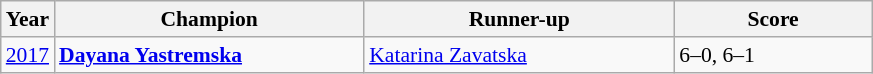<table class="wikitable" style="font-size:90%">
<tr>
<th>Year</th>
<th width="200">Champion</th>
<th width="200">Runner-up</th>
<th width="125">Score</th>
</tr>
<tr>
<td><a href='#'>2017</a></td>
<td> <strong><a href='#'>Dayana Yastremska</a></strong></td>
<td> <a href='#'>Katarina Zavatska</a></td>
<td>6–0, 6–1</td>
</tr>
</table>
